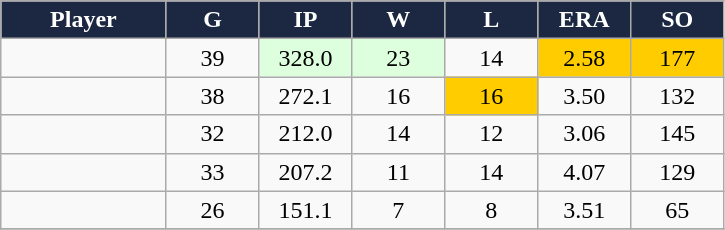<table class="wikitable sortable">
<tr>
<th style="background:#1c2841;color:white;" width="16%">Player</th>
<th style="background:#1c2841;color:white;" width="9%">G</th>
<th style="background:#1c2841;color:white;" width="9%">IP</th>
<th style="background:#1c2841;color:white;" width="9%">W</th>
<th style="background:#1c2841;color:white;" width="9%">L</th>
<th style="background:#1c2841;color:white;" width="9%">ERA</th>
<th style="background:#1c2841;color:white;" width="9%">SO</th>
</tr>
<tr align="center">
<td></td>
<td>39</td>
<td bgcolor="#DDFFDD">328.0</td>
<td bgcolor="#DDFFDD">23</td>
<td>14</td>
<td bgcolor="#FFCC00">2.58</td>
<td bgcolor="#FFCC00">177</td>
</tr>
<tr align="center">
<td></td>
<td>38</td>
<td>272.1</td>
<td>16</td>
<td bgcolor="#FFCC00">16</td>
<td>3.50</td>
<td>132</td>
</tr>
<tr align="center">
<td></td>
<td>32</td>
<td>212.0</td>
<td>14</td>
<td>12</td>
<td>3.06</td>
<td>145</td>
</tr>
<tr align="center">
<td></td>
<td>33</td>
<td>207.2</td>
<td>11</td>
<td>14</td>
<td>4.07</td>
<td>129</td>
</tr>
<tr align="center">
<td></td>
<td>26</td>
<td>151.1</td>
<td>7</td>
<td>8</td>
<td>3.51</td>
<td>65</td>
</tr>
<tr align="center">
</tr>
</table>
